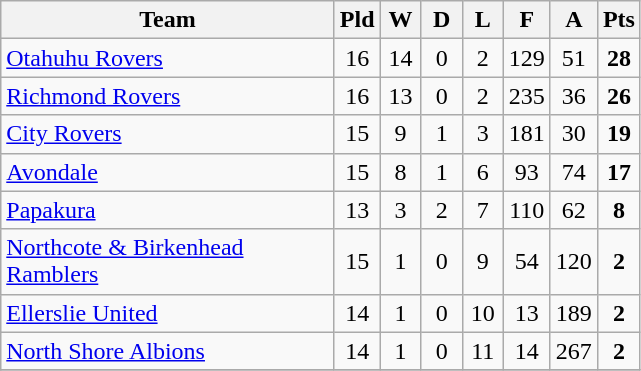<table class="wikitable" style="text-align:center;">
<tr>
<th width=215>Team</th>
<th width=20 abbr="Played">Pld</th>
<th width=20 abbr="Won">W</th>
<th width=20 abbr="Drawn">D</th>
<th width=20 abbr="Lost">L</th>
<th width=20 abbr="For">F</th>
<th width=20 abbr="Against">A</th>
<th width=20 abbr="Points">Pts</th>
</tr>
<tr>
<td style="text-align:left;"><a href='#'>Otahuhu Rovers</a></td>
<td>16</td>
<td>14</td>
<td>0</td>
<td>2</td>
<td>129</td>
<td>51</td>
<td><strong>28</strong></td>
</tr>
<tr>
<td style="text-align:left;"><a href='#'>Richmond Rovers</a></td>
<td>16</td>
<td>13</td>
<td>0</td>
<td>2</td>
<td>235</td>
<td>36</td>
<td><strong>26</strong></td>
</tr>
<tr>
<td style="text-align:left;"><a href='#'>City Rovers</a></td>
<td>15</td>
<td>9</td>
<td>1</td>
<td>3</td>
<td>181</td>
<td>30</td>
<td><strong>19</strong></td>
</tr>
<tr>
<td style="text-align:left;"><a href='#'>Avondale</a></td>
<td>15</td>
<td>8</td>
<td>1</td>
<td>6</td>
<td>93</td>
<td>74</td>
<td><strong>17</strong></td>
</tr>
<tr>
<td style="text-align:left;"><a href='#'>Papakura</a></td>
<td>13</td>
<td>3</td>
<td>2</td>
<td>7</td>
<td>110</td>
<td>62</td>
<td><strong>8</strong></td>
</tr>
<tr>
<td style="text-align:left;"><a href='#'>Northcote & Birkenhead Ramblers</a></td>
<td>15</td>
<td>1</td>
<td>0</td>
<td>9</td>
<td>54</td>
<td>120</td>
<td><strong>2</strong></td>
</tr>
<tr>
<td style="text-align:left;"><a href='#'>Ellerslie United</a></td>
<td>14</td>
<td>1</td>
<td>0</td>
<td>10</td>
<td>13</td>
<td>189</td>
<td><strong>2</strong></td>
</tr>
<tr>
<td style="text-align:left;"><a href='#'>North Shore Albions</a></td>
<td>14</td>
<td>1</td>
<td>0</td>
<td>11</td>
<td>14</td>
<td>267</td>
<td><strong>2</strong></td>
</tr>
<tr>
</tr>
</table>
